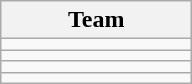<table class="wikitable" style="display:inline-table;">
<tr>
<th width=120>Team</th>
</tr>
<tr>
<td align=center></td>
</tr>
<tr>
<td align=center></td>
</tr>
<tr>
<td align=center></td>
</tr>
<tr>
<td align=center><em></em></td>
</tr>
</table>
